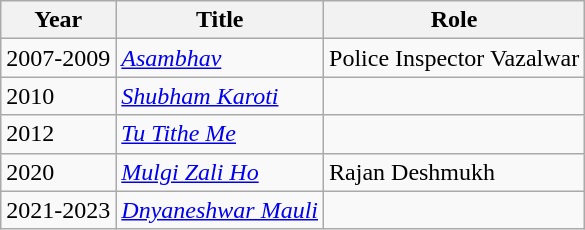<table class="wikitable">
<tr>
<th>Year</th>
<th>Title</th>
<th>Role</th>
</tr>
<tr>
<td>2007-2009</td>
<td><em><a href='#'>Asambhav</a></em></td>
<td>Police Inspector Vazalwar</td>
</tr>
<tr>
<td>2010</td>
<td><em><a href='#'>Shubham Karoti</a></em></td>
<td></td>
</tr>
<tr>
<td>2012</td>
<td><em><a href='#'>Tu Tithe Me</a></em></td>
<td></td>
</tr>
<tr>
<td>2020</td>
<td><em><a href='#'>Mulgi Zali Ho</a></em></td>
<td>Rajan Deshmukh</td>
</tr>
<tr>
<td>2021-2023</td>
<td><em><a href='#'>Dnyaneshwar Mauli</a></em></td>
<td></td>
</tr>
</table>
